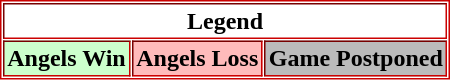<table align="center" border="1" cellpadding="2" cellspacing="1" style="border:1px solid #CC0000">
<tr>
<th colspan="3">Legend</th>
</tr>
<tr>
<th bgcolor="ccffcc">Angels Win</th>
<th bgcolor="ffbbbb">Angels Loss</th>
<th bgcolor="bbbbbb">Game Postponed</th>
</tr>
</table>
